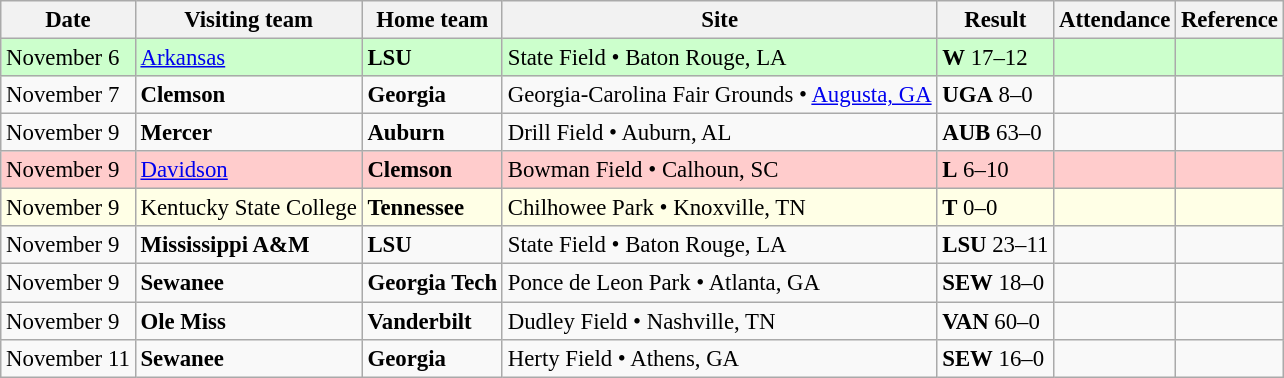<table class="wikitable" style="font-size:95%;">
<tr>
<th>Date</th>
<th>Visiting team</th>
<th>Home team</th>
<th>Site</th>
<th>Result</th>
<th>Attendance</th>
<th class="unsortable">Reference</th>
</tr>
<tr bgcolor=ccffcc>
<td>November 6</td>
<td><a href='#'>Arkansas</a></td>
<td><strong>LSU</strong></td>
<td>State Field • Baton Rouge, LA</td>
<td><strong>W</strong> 17–12</td>
<td></td>
<td></td>
</tr>
<tr bgcolor=>
<td>November 7</td>
<td><strong>Clemson</strong></td>
<td><strong>Georgia</strong></td>
<td>Georgia-Carolina Fair Grounds • <a href='#'>Augusta, GA</a></td>
<td><strong>UGA</strong> 8–0</td>
<td></td>
<td></td>
</tr>
<tr bgcolor=>
<td>November 9</td>
<td><strong>Mercer</strong></td>
<td><strong>Auburn</strong></td>
<td>Drill Field • Auburn, AL</td>
<td><strong>AUB</strong> 63–0</td>
<td></td>
<td></td>
</tr>
<tr bgcolor=ffcccc>
<td>November 9</td>
<td><a href='#'>Davidson</a></td>
<td><strong>Clemson</strong></td>
<td>Bowman Field • Calhoun, SC</td>
<td><strong>L</strong> 6–10</td>
<td></td>
<td></td>
</tr>
<tr bgcolor=ffffe6>
<td>November 9</td>
<td>Kentucky State College</td>
<td><strong>Tennessee</strong></td>
<td>Chilhowee Park • Knoxville, TN</td>
<td><strong>T</strong> 0–0</td>
<td></td>
<td></td>
</tr>
<tr bgcolor=>
<td>November 9</td>
<td><strong>Mississippi A&M</strong></td>
<td><strong>LSU</strong></td>
<td>State Field • Baton Rouge, LA</td>
<td><strong>LSU</strong> 23–11</td>
<td></td>
<td></td>
</tr>
<tr bgcolor=>
<td>November 9</td>
<td><strong>Sewanee</strong></td>
<td><strong>Georgia Tech</strong></td>
<td>Ponce de Leon Park • Atlanta, GA</td>
<td><strong>SEW</strong> 18–0</td>
<td></td>
<td></td>
</tr>
<tr bgcolor=>
<td>November 9</td>
<td><strong>Ole Miss</strong></td>
<td><strong>Vanderbilt</strong></td>
<td>Dudley Field • Nashville, TN</td>
<td><strong>VAN</strong> 60–0</td>
<td></td>
<td></td>
</tr>
<tr bgcolor=>
<td>November 11</td>
<td><strong>Sewanee</strong></td>
<td><strong>Georgia</strong></td>
<td>Herty Field • Athens, GA</td>
<td><strong>SEW</strong> 16–0</td>
<td></td>
<td></td>
</tr>
</table>
